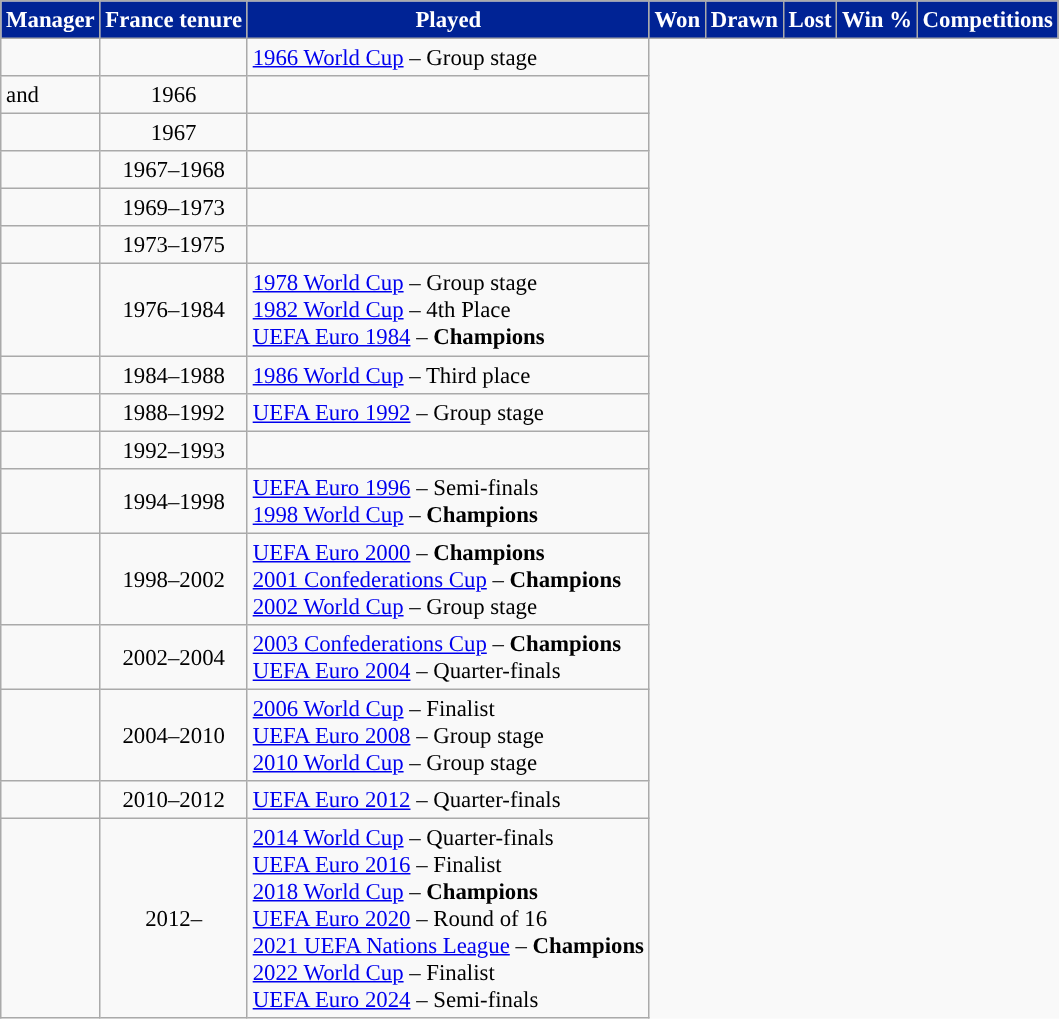<table class="wikitable plainrowheaders" style="text-align:center; font-size: 95%; border: 1px; text-align: middle; width=100%">
<tr>
<th style="background:#002395; color:white; ">Manager</th>
<th style="background:#002395; color:white; ">France tenure</th>
<th style="background:#002395; color:white; ">Played</th>
<th style="background:#002395; color:white; ">Won</th>
<th style="background:#002395; color:white; ">Drawn</th>
<th style="background:#002395; color:white; ">Lost</th>
<th style="background:#002395; color:white; ">Win %</th>
<th style="background:#002395; color:white; ">Competitions</th>
</tr>
<tr>
<td style="text-align: left;"> </td>
<td><br></td>
<td style="text-align: left;"><a href='#'>1966 World Cup</a> – Group stage</td>
</tr>
<tr>
<td style="text-align: left;"><em> </em> and <em> </em></td>
<td>1966<br></td>
<td></td>
</tr>
<tr>
<td style="text-align: left;"><em> </em></td>
<td>1967<br></td>
<td></td>
</tr>
<tr>
<td style="text-align: left;"> </td>
<td>1967–1968<br></td>
<td></td>
</tr>
<tr>
<td style="text-align: left;"> </td>
<td>1969–1973<br></td>
<td></td>
</tr>
<tr>
<td style="text-align: left;"> </td>
<td>1973–1975<br></td>
<td></td>
</tr>
<tr>
<td style="text-align: left;"> </td>
<td>1976–1984<br></td>
<td style="text-align: left;"><a href='#'>1978 World Cup</a> – Group stage<br><a href='#'>1982 World Cup</a> – 4th Place<br><a href='#'>UEFA Euro 1984</a> – <strong>Champions</strong></td>
</tr>
<tr>
<td style="text-align: left;"> </td>
<td>1984–1988<br></td>
<td style="text-align: left;"><a href='#'>1986 World Cup</a> – Third place</td>
</tr>
<tr>
<td style="text-align: left;"> </td>
<td>1988–1992<br></td>
<td style="text-align: left;"><a href='#'>UEFA Euro 1992</a> – Group stage</td>
</tr>
<tr>
<td style="text-align: left;"> </td>
<td>1992–1993<br></td>
<td></td>
</tr>
<tr>
<td style="text-align: left;"> </td>
<td>1994–1998<br></td>
<td style="text-align: left;"><a href='#'>UEFA Euro 1996</a> – Semi-finals<br><a href='#'>1998 World Cup</a> – <strong>Champions</strong></td>
</tr>
<tr>
<td style="text-align: left;"> </td>
<td>1998–2002<br></td>
<td style="text-align: left;"><a href='#'>UEFA Euro 2000</a> – <strong>Champions</strong><br><a href='#'>2001 Confederations Cup</a> – <strong>Champions</strong><br><a href='#'>2002 World Cup</a> – Group stage</td>
</tr>
<tr>
<td style="text-align: left;"> </td>
<td>2002–2004<br></td>
<td style="text-align: left;"><a href='#'>2003 Confederations Cup</a> – <strong>Champions</strong><br><a href='#'>UEFA Euro 2004</a> – Quarter-finals</td>
</tr>
<tr>
<td style="text-align: left;"> </td>
<td>2004–2010<br></td>
<td style="text-align: left;"><a href='#'>2006 World Cup</a> – Finalist<br><a href='#'>UEFA Euro 2008</a> – Group stage<br><a href='#'>2010 World Cup</a> – Group stage</td>
</tr>
<tr>
<td style="text-align: left;"> </td>
<td>2010–2012<br></td>
<td style="text-align: left;"><a href='#'>UEFA Euro 2012</a> – Quarter-finals</td>
</tr>
<tr>
<td style="text-align: left;"> </td>
<td>2012–<br></td>
<td style="text-align: left;"><a href='#'>2014 World Cup</a> – Quarter-finals<br><a href='#'>UEFA Euro 2016</a> – Finalist<br><a href='#'>2018 World Cup</a> – <strong>Champions</strong><br><a href='#'>UEFA Euro 2020</a> – Round of 16<br><a href='#'>2021 UEFA Nations League</a> – <strong>Champions</strong><br><a href='#'>2022 World Cup</a> – Finalist<br><a href='#'>UEFA Euro 2024</a> – Semi-finals</td>
</tr>
</table>
